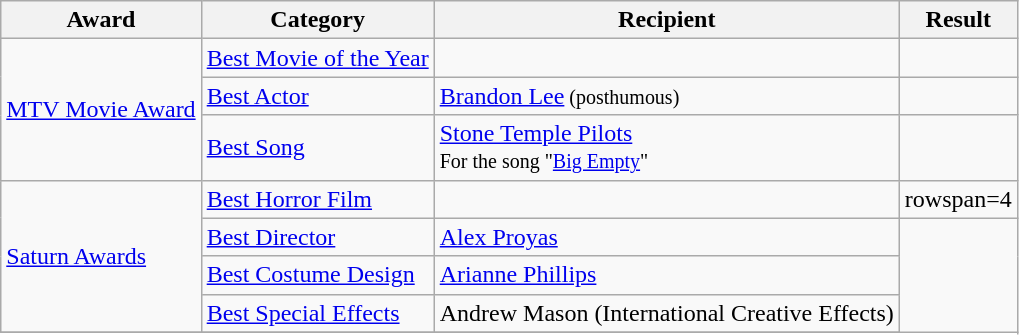<table class="wikitable plainrowheaders">
<tr>
<th scope="col">Award</th>
<th scope="col">Category</th>
<th scope="col">Recipient</th>
<th scope="col">Result</th>
</tr>
<tr>
<td rowspan=3><a href='#'>MTV Movie Award</a></td>
<td><a href='#'>Best Movie of the Year</a></td>
<td></td>
<td></td>
</tr>
<tr>
<td><a href='#'>Best Actor</a></td>
<td><a href='#'>Brandon Lee</a><small> (posthumous)</small></td>
<td></td>
</tr>
<tr>
<td><a href='#'>Best Song</a></td>
<td><a href='#'>Stone Temple Pilots</a><br><small>For the song "<a href='#'>Big Empty</a>"</small></td>
<td></td>
</tr>
<tr>
<td rowspan=4><a href='#'>Saturn Awards</a></td>
<td><a href='#'>Best Horror Film</a></td>
<td></td>
<td>rowspan=4 </td>
</tr>
<tr>
<td><a href='#'>Best Director</a></td>
<td><a href='#'>Alex Proyas</a></td>
</tr>
<tr>
<td><a href='#'>Best Costume Design</a></td>
<td><a href='#'>Arianne Phillips</a></td>
</tr>
<tr>
<td><a href='#'>Best Special Effects</a></td>
<td>Andrew Mason (International Creative Effects)</td>
</tr>
<tr>
</tr>
</table>
